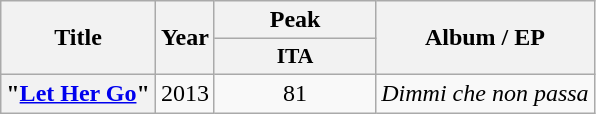<table class="wikitable plainrowheaders">
<tr>
<th scope="col" rowspan=2>Title</th>
<th scope="col" rowspan=2>Year</th>
<th scope="col" colspan=1>Peak</th>
<th scope="col" rowspan=2>Album / EP</th>
</tr>
<tr>
<th scope="col" style="width:7em;font-size:90%;">ITA</th>
</tr>
<tr>
<th scope="row">"<a href='#'>Let Her Go</a>"</th>
<td>2013</td>
<td align=center>81</td>
<td align=center><em>Dimmi che non passa</em></td>
</tr>
</table>
